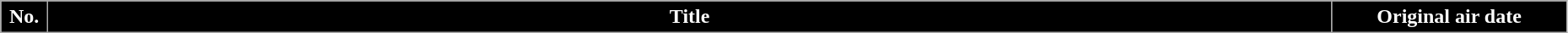<table class = "wikitable" width = "98%">
<tr style="color:white">
<th style="background: #000" width="3%">No.</th>
<th style="background: #000">Title</th>
<th style="background: #000" width="15%">Original air date<br>











</th>
</tr>
</table>
